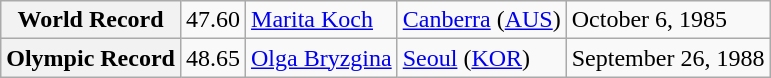<table class="wikitable">
<tr>
<th>World Record</th>
<td>47.60</td>
<td> <a href='#'>Marita Koch</a></td>
<td><a href='#'>Canberra</a> (<a href='#'>AUS</a>)</td>
<td>October 6, 1985</td>
</tr>
<tr>
<th>Olympic Record</th>
<td>48.65</td>
<td> <a href='#'>Olga Bryzgina</a></td>
<td><a href='#'>Seoul</a> (<a href='#'>KOR</a>)</td>
<td>September 26, 1988</td>
</tr>
</table>
